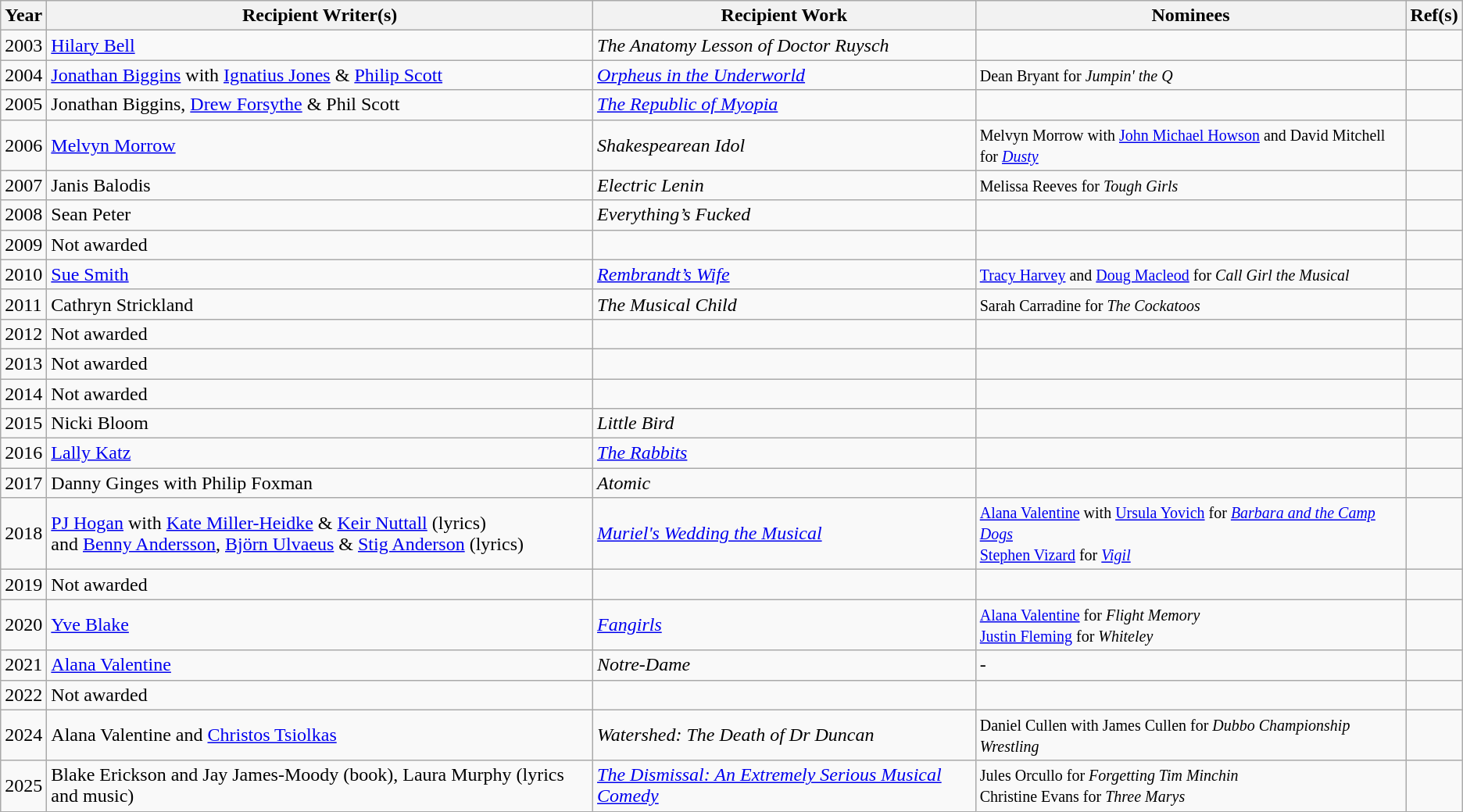<table class="wikitable">
<tr>
<th>Year</th>
<th>Recipient Writer(s)</th>
<th>Recipient Work</th>
<th>Nominees</th>
<th>Ref(s)</th>
</tr>
<tr>
<td>2003</td>
<td><a href='#'>Hilary Bell</a></td>
<td><em>The Anatomy Lesson of Doctor Ruysch</em></td>
<td></td>
<td></td>
</tr>
<tr>
<td>2004</td>
<td><a href='#'>Jonathan Biggins</a> with <a href='#'>Ignatius Jones</a> & <a href='#'>Philip Scott</a></td>
<td><em><a href='#'>Orpheus in the Underworld</a></em></td>
<td><small>Dean Bryant for <em>Jumpin' the Q</em></small></td>
<td></td>
</tr>
<tr>
<td>2005</td>
<td>Jonathan Biggins, <a href='#'>Drew Forsythe</a> & Phil Scott</td>
<td><em><a href='#'>The Republic of Myopia</a></em></td>
<td></td>
<td></td>
</tr>
<tr>
<td>2006</td>
<td><a href='#'>Melvyn Morrow</a></td>
<td><em>Shakespearean Idol</em></td>
<td><small>Melvyn Morrow with <a href='#'>John Michael Howson</a> and David Mitchell for <em><a href='#'>Dusty</a></em></small></td>
<td></td>
</tr>
<tr>
<td>2007</td>
<td>Janis Balodis</td>
<td><em>Electric Lenin</em></td>
<td><small>Melissa Reeves for <em>Tough Girls</em></small></td>
<td></td>
</tr>
<tr>
<td>2008</td>
<td>Sean Peter</td>
<td><em>Everything’s Fucked</em></td>
<td></td>
<td></td>
</tr>
<tr>
<td>2009</td>
<td>Not awarded</td>
<td></td>
<td></td>
<td></td>
</tr>
<tr>
<td>2010</td>
<td><a href='#'>Sue Smith</a></td>
<td><em><a href='#'>Rembrandt’s Wife</a></em></td>
<td><small><a href='#'>Tracy Harvey</a> and <a href='#'>Doug Macleod</a> for <em>Call Girl the Musical</em></small></td>
<td></td>
</tr>
<tr>
<td>2011</td>
<td>Cathryn Strickland</td>
<td><em>The Musical Child</em></td>
<td><small>Sarah Carradine for <em>The Cockatoos</em></small></td>
<td></td>
</tr>
<tr>
<td>2012</td>
<td>Not awarded</td>
<td></td>
<td></td>
<td></td>
</tr>
<tr>
<td>2013</td>
<td>Not awarded</td>
<td></td>
<td></td>
<td></td>
</tr>
<tr>
<td>2014</td>
<td>Not awarded</td>
<td></td>
<td></td>
<td></td>
</tr>
<tr>
<td>2015</td>
<td>Nicki Bloom</td>
<td><em>Little Bird</em></td>
<td></td>
<td></td>
</tr>
<tr>
<td>2016</td>
<td><a href='#'>Lally Katz</a></td>
<td><em><a href='#'>The Rabbits</a></em></td>
<td></td>
<td></td>
</tr>
<tr>
<td>2017</td>
<td>Danny Ginges with Philip Foxman</td>
<td><em>Atomic</em></td>
<td></td>
<td></td>
</tr>
<tr>
<td>2018</td>
<td><a href='#'>PJ Hogan</a> with <a href='#'>Kate Miller-Heidke</a> & <a href='#'>Keir Nuttall</a> (lyrics)<br>and <a href='#'>Benny Andersson</a>, <a href='#'>Björn Ulvaeus</a> & <a href='#'>Stig Anderson</a> (lyrics)</td>
<td><em><a href='#'>Muriel's Wedding the Musical</a></em></td>
<td><small><a href='#'>Alana Valentine</a> with <a href='#'>Ursula Yovich</a> for <em><a href='#'>Barbara and the Camp Dogs</a></em><br><a href='#'>Stephen Vizard</a> for <em><a href='#'>Vigil</a></em></small></td>
<td></td>
</tr>
<tr>
<td>2019</td>
<td>Not awarded</td>
<td></td>
<td></td>
<td></td>
</tr>
<tr>
<td>2020</td>
<td><a href='#'>Yve Blake</a></td>
<td><em><a href='#'>Fangirls</a></em></td>
<td><small><a href='#'>Alana Valentine</a> for <em>Flight Memory</em><br><a href='#'>Justin Fleming</a> for <em>Whiteley</em></small></td>
<td></td>
</tr>
<tr>
<td>2021</td>
<td><a href='#'>Alana Valentine</a></td>
<td><em>Notre-Dame</em></td>
<td>-</td>
<td></td>
</tr>
<tr>
<td>2022</td>
<td>Not awarded</td>
<td></td>
<td></td>
<td></td>
</tr>
<tr>
<td>2024</td>
<td>Alana Valentine and <a href='#'>Christos Tsiolkas</a></td>
<td><em>Watershed: The Death of Dr Duncan</em></td>
<td><small>Daniel Cullen with James Cullen for <em>Dubbo Championship Wrestling</em></small></td>
<td></td>
</tr>
<tr>
<td>2025</td>
<td>Blake Erickson and Jay James-Moody (book), Laura Murphy (lyrics and music)</td>
<td><em><a href='#'>The Dismissal: An Extremely Serious Musical Comedy</a></em></td>
<td><small>Jules Orcullo for <em>Forgetting Tim Minchin</em><br>Christine Evans for <em>Three Marys</em> </small></td>
<td></td>
</tr>
</table>
